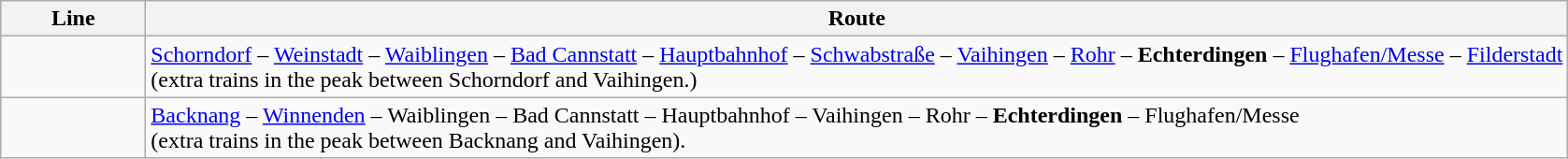<table class="wikitable">
<tr>
<th style="width:6em">Line</th>
<th>Route</th>
</tr>
<tr>
<td align="center"></td>
<td><a href='#'>Schorndorf</a> – <a href='#'>Weinstadt</a> – <a href='#'>Waiblingen</a> – <a href='#'>Bad Cannstatt</a> – <a href='#'>Hauptbahnhof</a> – <a href='#'>Schwabstraße</a> – <a href='#'>Vaihingen</a> – <a href='#'>Rohr</a> – <strong>Echterdingen</strong> – <a href='#'>Flughafen/Messe</a> – <a href='#'>Filderstadt</a> <br>(extra trains in the peak between Schorndorf and Vaihingen.)</td>
</tr>
<tr>
<td align="center"></td>
<td><a href='#'>Backnang</a> – <a href='#'>Winnenden</a> – Waiblingen – Bad Cannstatt – Hauptbahnhof – Vaihingen – Rohr – <strong>Echterdingen</strong> – Flughafen/Messe<br>(extra trains in the peak between Backnang and Vaihingen).</td>
</tr>
</table>
